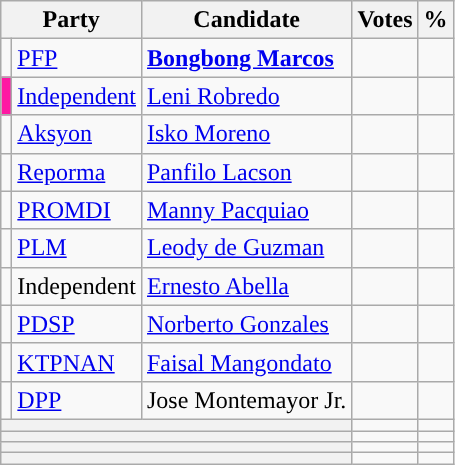<table class="wikitable">
<tr>
<th colspan="2">Party</th>
<th>Candidate</th>
<th>Votes</th>
<th>%</th>
</tr>
<tr>
<td style="background:"></td>
<td><a href='#'>PFP</a></td>
<td><strong><a href='#'>Bongbong Marcos</a></strong></td>
<td></td>
<td></td>
</tr>
<tr>
<td style="background:#FE18A3;"></td>
<td><a href='#'>Independent</a></td>
<td><a href='#'>Leni Robredo</a></td>
<td></td>
<td></td>
</tr>
<tr>
<td style="background:"></td>
<td><a href='#'>Aksyon</a></td>
<td><a href='#'>Isko Moreno</a></td>
<td></td>
<td></td>
</tr>
<tr>
<td style="background:"></td>
<td><a href='#'>Reporma</a></td>
<td><a href='#'>Panfilo Lacson</a></td>
<td></td>
<td></td>
</tr>
<tr>
<td style="background:"></td>
<td><a href='#'>PROMDI</a></td>
<td><a href='#'>Manny Pacquiao</a></td>
<td></td>
<td></td>
</tr>
<tr>
<td style="background:"></td>
<td><a href='#'>PLM</a></td>
<td><a href='#'>Leody de Guzman</a></td>
<td></td>
<td></td>
</tr>
<tr>
<td style="background:"></td>
<td>Independent</td>
<td><a href='#'>Ernesto Abella</a></td>
<td></td>
<td></td>
</tr>
<tr>
<td style="background:"></td>
<td><a href='#'>PDSP</a></td>
<td><a href='#'>Norberto Gonzales</a></td>
<td></td>
<td></td>
</tr>
<tr>
<td style="background:"></td>
<td><a href='#'>KTPNAN</a></td>
<td><a href='#'>Faisal Mangondato</a></td>
<td></td>
<td></td>
</tr>
<tr>
<td style="background:"></td>
<td><a href='#'>DPP</a></td>
<td>Jose Montemayor Jr.</td>
<td></td>
<td></td>
</tr>
<tr>
<th colspan="3"></th>
<td></td>
<td></td>
</tr>
<tr>
<th colspan="3"></th>
<td></td>
<td></td>
</tr>
<tr>
<th colspan="3"></th>
<td></td>
<td></td>
</tr>
<tr>
<th colspan="3"></th>
<td></td>
<td></td>
</tr>
</table>
